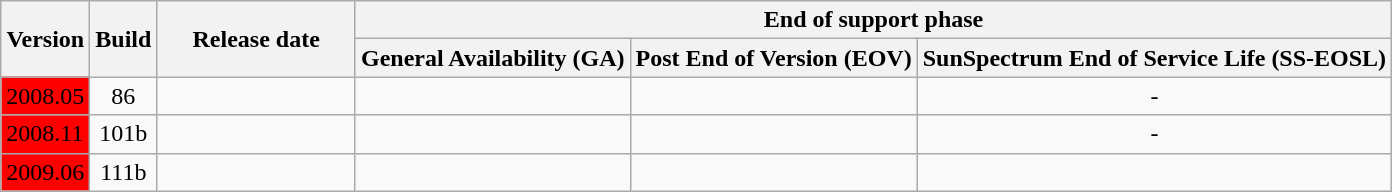<table class="wikitable">
<tr>
<th rowspan=2>Version</th>
<th rowspan=2>Build</th>
<th rowspan=2 width="125">Release date</th>
<th colspan=3>End of support phase</th>
</tr>
<tr>
<th>General Availability (GA)</th>
<th>Post End of Version (EOV)</th>
<th>SunSpectrum End of Service Life (SS-EOSL)</th>
</tr>
<tr --->
<td style="background-color:red;">2008.05</td>
<td align=center>86</td>
<td align=center></td>
<td align=center></td>
<td align=center></td>
<td align=center>-</td>
</tr>
<tr --->
<td style="background-color:red;">2008.11</td>
<td align=center>101b</td>
<td align=center></td>
<td align=center></td>
<td align=center></td>
<td align=center>-</td>
</tr>
<tr --->
<td style="background-color:red;">2009.06</td>
<td align=center>111b</td>
<td align=center></td>
<td align=center></td>
<td align=center></td>
<td align=center></td>
</tr>
</table>
